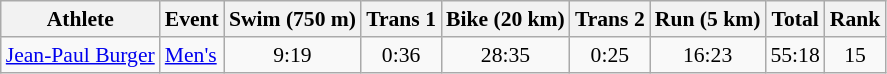<table class="wikitable" border="1" style="font-size:90%">
<tr>
<th>Athlete</th>
<th>Event</th>
<th>Swim (750 m)</th>
<th>Trans 1</th>
<th>Bike (20 km)</th>
<th>Trans 2</th>
<th>Run (5 km)</th>
<th>Total</th>
<th>Rank</th>
</tr>
<tr align=center>
<td align=left><a href='#'>Jean-Paul Burger</a></td>
<td align=left><a href='#'>Men's</a></td>
<td>9:19</td>
<td>0:36</td>
<td>28:35</td>
<td>0:25</td>
<td>16:23</td>
<td>55:18</td>
<td>15</td>
</tr>
</table>
